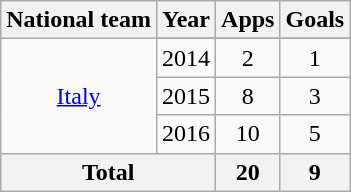<table class="wikitable" style="text-align:center">
<tr>
<th>National team</th>
<th>Year</th>
<th>Apps</th>
<th>Goals</th>
</tr>
<tr>
<td rowspan=4><a href='#'>Italy</a></td>
</tr>
<tr>
<td>2014</td>
<td>2</td>
<td>1</td>
</tr>
<tr>
<td>2015</td>
<td>8</td>
<td>3</td>
</tr>
<tr>
<td>2016</td>
<td>10</td>
<td>5</td>
</tr>
<tr>
<th colspan=2>Total</th>
<th>20</th>
<th>9</th>
</tr>
</table>
